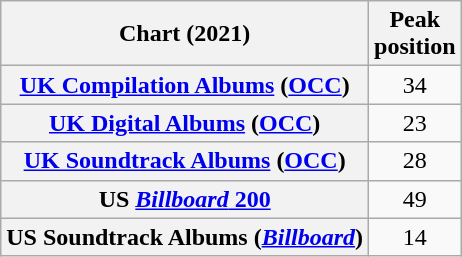<table class="wikitable plainrowheaders" style="text-align:center">
<tr>
<th scope="col">Chart (2021)</th>
<th scope="col">Peak<br>position</th>
</tr>
<tr>
<th scope="row"><a href='#'>UK Compilation Albums</a> (<a href='#'>OCC</a>)</th>
<td>34</td>
</tr>
<tr>
<th scope="row"><a href='#'>UK Digital Albums</a> (<a href='#'>OCC</a>)</th>
<td>23</td>
</tr>
<tr>
<th scope="row"><a href='#'>UK Soundtrack Albums</a> (<a href='#'>OCC</a>)</th>
<td>28</td>
</tr>
<tr>
<th scope="row">US <a href='#'><em>Billboard</em> 200</a></th>
<td>49</td>
</tr>
<tr>
<th scope="row">US Soundtrack Albums (<a href='#'><em>Billboard</em></a>)</th>
<td>14</td>
</tr>
</table>
